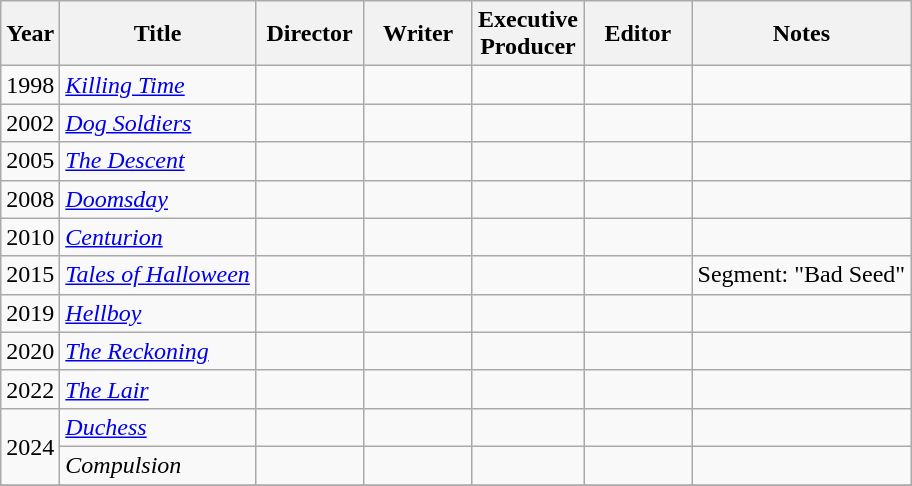<table class="wikitable">
<tr>
<th>Year</th>
<th>Title</th>
<th width="65">Director</th>
<th width="65">Writer</th>
<th width="65">Executive<br>Producer</th>
<th width="65">Editor</th>
<th>Notes</th>
</tr>
<tr>
<td>1998</td>
<td><em><a href='#'>Killing Time</a></em></td>
<td></td>
<td></td>
<td></td>
<td></td>
<td></td>
</tr>
<tr>
<td>2002</td>
<td><em><a href='#'>Dog Soldiers</a></em></td>
<td></td>
<td></td>
<td></td>
<td></td>
<td></td>
</tr>
<tr>
<td>2005</td>
<td><em><a href='#'>The Descent</a></em></td>
<td></td>
<td></td>
<td></td>
<td></td>
<td></td>
</tr>
<tr>
<td>2008</td>
<td><em><a href='#'>Doomsday</a></em></td>
<td></td>
<td></td>
<td></td>
<td></td>
<td></td>
</tr>
<tr>
<td>2010</td>
<td><em><a href='#'>Centurion</a></em></td>
<td></td>
<td></td>
<td></td>
<td></td>
<td></td>
</tr>
<tr>
<td>2015</td>
<td><em><a href='#'>Tales of Halloween</a></em></td>
<td></td>
<td></td>
<td></td>
<td></td>
<td>Segment: "Bad Seed"</td>
</tr>
<tr>
<td>2019</td>
<td><em><a href='#'>Hellboy</a></em></td>
<td></td>
<td></td>
<td></td>
<td></td>
<td></td>
</tr>
<tr>
<td>2020</td>
<td><em><a href='#'>The Reckoning</a></em></td>
<td></td>
<td></td>
<td></td>
<td></td>
<td></td>
</tr>
<tr>
<td>2022</td>
<td><em><a href='#'>The Lair</a></em></td>
<td></td>
<td></td>
<td></td>
<td></td>
<td></td>
</tr>
<tr>
<td rowspan=2>2024</td>
<td><em><a href='#'>Duchess</a></em></td>
<td></td>
<td></td>
<td></td>
<td></td>
<td></td>
</tr>
<tr>
<td><em>Compulsion</em></td>
<td></td>
<td></td>
<td></td>
<td></td>
<td></td>
</tr>
<tr>
</tr>
</table>
